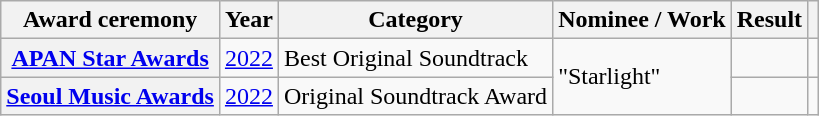<table class="wikitable plainrowheaders sortable">
<tr>
<th scope="col">Award ceremony</th>
<th scope="col">Year</th>
<th scope="col">Category</th>
<th scope="col">Nominee / Work</th>
<th scope="col">Result</th>
<th scope="col" class="unsortable"></th>
</tr>
<tr>
<th scope="row"><a href='#'>APAN Star Awards</a></th>
<td style="text-align:center"><a href='#'>2022</a></td>
<td>Best Original Soundtrack</td>
<td rowspan="2">"Starlight"</td>
<td></td>
<td style="text-align:center"></td>
</tr>
<tr>
<th scope="row"><a href='#'>Seoul Music Awards</a></th>
<td style="text-align:center"><a href='#'>2022</a></td>
<td>Original Soundtrack Award</td>
<td></td>
<td style="text-align:center"></td>
</tr>
</table>
